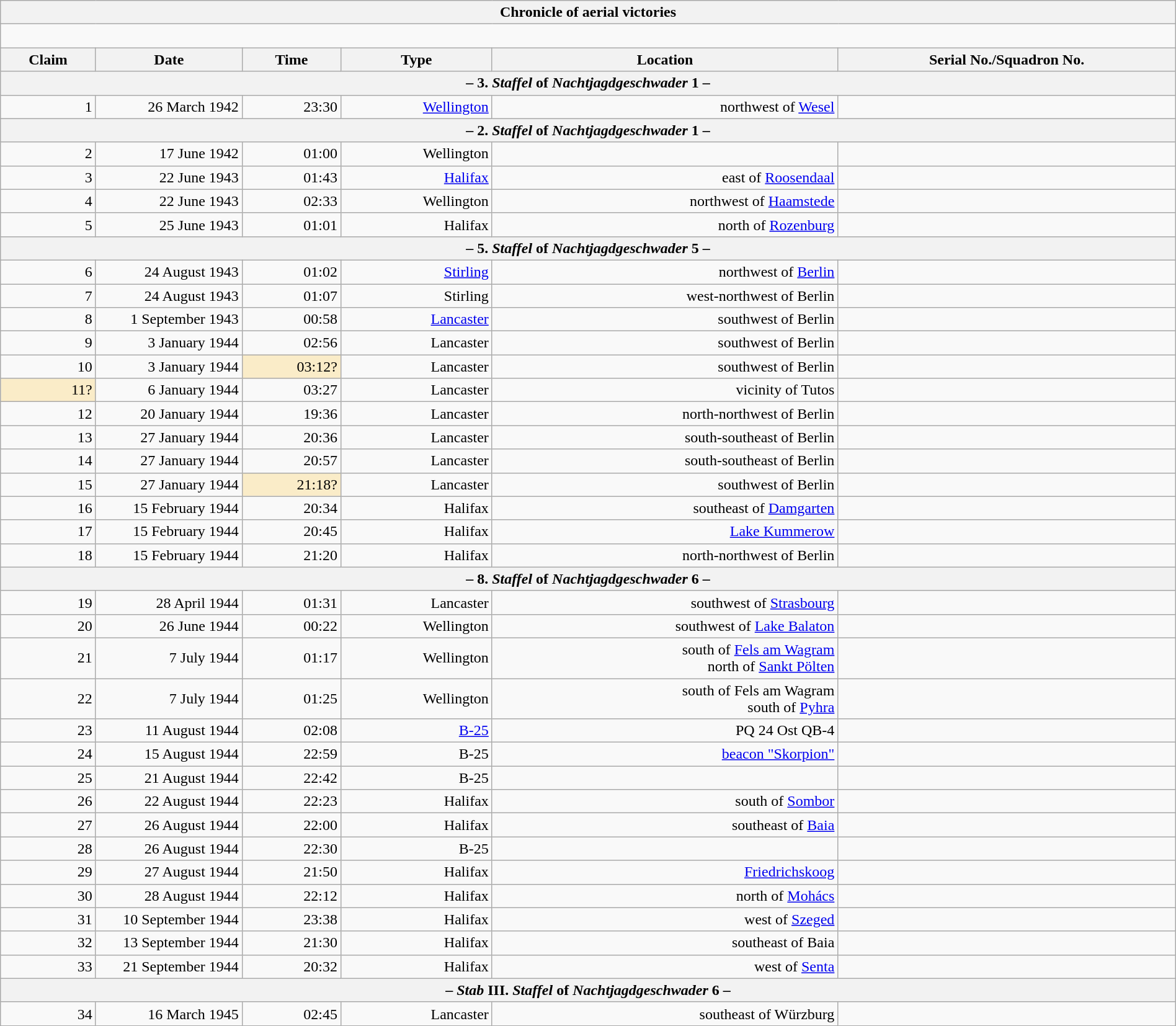<table class="wikitable plainrowheaders collapsible" style="margin-left: auto; margin-right: auto; border: none; text-align:right; width: 100%;">
<tr>
<th colspan="6">Chronicle of aerial victories</th>
</tr>
<tr>
<td colspan="6" style="text-align: left;"><br></td>
</tr>
<tr>
<th scope="col">Claim</th>
<th scope="col" style="width:150px">Date</th>
<th scope="col">Time</th>
<th scope="col">Type</th>
<th scope="col">Location</th>
<th scope="col">Serial No./Squadron No.</th>
</tr>
<tr>
<th colspan="6">– 3. <em>Staffel</em> of <em>Nachtjagdgeschwader</em> 1 –</th>
</tr>
<tr>
<td>1</td>
<td>26 March 1942</td>
<td>23:30</td>
<td><a href='#'>Wellington</a></td>
<td>northwest of <a href='#'>Wesel</a></td>
<td></td>
</tr>
<tr>
<th colspan="6">– 2. <em>Staffel</em> of <em>Nachtjagdgeschwader</em> 1 –</th>
</tr>
<tr>
<td>2</td>
<td>17 June 1942</td>
<td>01:00</td>
<td>Wellington</td>
<td></td>
<td></td>
</tr>
<tr>
<td>3</td>
<td>22 June 1943</td>
<td>01:43</td>
<td><a href='#'>Halifax</a></td>
<td> east of <a href='#'>Roosendaal</a></td>
<td></td>
</tr>
<tr>
<td>4</td>
<td>22 June 1943</td>
<td>02:33</td>
<td>Wellington</td>
<td>northwest of <a href='#'>Haamstede</a></td>
<td></td>
</tr>
<tr>
<td>5</td>
<td>25 June 1943</td>
<td>01:01</td>
<td>Halifax</td>
<td> north of <a href='#'>Rozenburg</a></td>
<td></td>
</tr>
<tr>
<th colspan="6">– 5. <em>Staffel</em> of <em>Nachtjagdgeschwader</em> 5 –</th>
</tr>
<tr>
<td>6</td>
<td>24 August 1943</td>
<td>01:02</td>
<td><a href='#'>Stirling</a></td>
<td>northwest of <a href='#'>Berlin</a></td>
<td></td>
</tr>
<tr>
<td>7</td>
<td>24 August 1943</td>
<td>01:07</td>
<td>Stirling</td>
<td>west-northwest of Berlin</td>
<td></td>
</tr>
<tr>
<td>8</td>
<td>1 September 1943</td>
<td>00:58</td>
<td><a href='#'>Lancaster</a></td>
<td> southwest of Berlin</td>
<td></td>
</tr>
<tr>
<td>9</td>
<td>3 January 1944</td>
<td>02:56</td>
<td>Lancaster</td>
<td> southwest of Berlin</td>
<td></td>
</tr>
<tr>
<td>10</td>
<td>3 January 1944</td>
<td style="background:#faecc8">03:12?</td>
<td>Lancaster</td>
<td> southwest of Berlin</td>
<td></td>
</tr>
<tr>
<td style="background:#faecc8">11?</td>
<td>6 January 1944</td>
<td>03:27</td>
<td>Lancaster</td>
<td>vicinity of Tutos</td>
<td></td>
</tr>
<tr>
<td>12</td>
<td>20 January 1944</td>
<td>19:36</td>
<td>Lancaster</td>
<td>north-northwest of Berlin</td>
<td></td>
</tr>
<tr>
<td>13</td>
<td>27 January 1944</td>
<td>20:36</td>
<td>Lancaster</td>
<td>south-southeast of Berlin</td>
<td></td>
</tr>
<tr>
<td>14</td>
<td>27 January 1944</td>
<td>20:57</td>
<td>Lancaster</td>
<td>south-southeast of Berlin</td>
<td></td>
</tr>
<tr>
<td>15</td>
<td>27 January 1944</td>
<td style="background:#faecc8">21:18?</td>
<td>Lancaster</td>
<td>southwest of Berlin</td>
<td></td>
</tr>
<tr>
<td>16</td>
<td>15 February 1944</td>
<td>20:34</td>
<td>Halifax</td>
<td>southeast of <a href='#'>Damgarten</a></td>
<td></td>
</tr>
<tr>
<td>17</td>
<td>15 February 1944</td>
<td>20:45</td>
<td>Halifax</td>
<td><a href='#'>Lake Kummerow</a></td>
<td></td>
</tr>
<tr>
<td>18</td>
<td>15 February 1944</td>
<td>21:20</td>
<td>Halifax</td>
<td>north-northwest of Berlin</td>
<td></td>
</tr>
<tr>
<th colspan="6">– 8. <em>Staffel</em> of <em>Nachtjagdgeschwader</em> 6 –</th>
</tr>
<tr>
<td>19</td>
<td>28 April 1944</td>
<td>01:31</td>
<td>Lancaster</td>
<td> southwest of <a href='#'>Strasbourg</a></td>
<td></td>
</tr>
<tr>
<td>20</td>
<td>26 June 1944</td>
<td>00:22</td>
<td>Wellington</td>
<td>southwest of <a href='#'>Lake Balaton</a></td>
<td></td>
</tr>
<tr>
<td>21</td>
<td>7 July 1944</td>
<td>01:17</td>
<td>Wellington</td>
<td> south of <a href='#'>Fels am Wagram</a><br> north of <a href='#'>Sankt Pölten</a></td>
<td></td>
</tr>
<tr>
<td>22</td>
<td>7 July 1944</td>
<td>01:25</td>
<td>Wellington</td>
<td> south of Fels am Wagram<br>south of <a href='#'>Pyhra</a></td>
<td></td>
</tr>
<tr>
<td>23</td>
<td>11 August 1944</td>
<td>02:08</td>
<td><a href='#'>B-25</a></td>
<td>PQ 24 Ost QB-4</td>
<td></td>
</tr>
<tr>
<td>24</td>
<td>15 August 1944</td>
<td>22:59</td>
<td>B-25</td>
<td><a href='#'>beacon "Skorpion"</a></td>
<td></td>
</tr>
<tr>
<td>25</td>
<td>21 August 1944</td>
<td>22:42</td>
<td>B-25</td>
<td></td>
<td></td>
</tr>
<tr>
<td>26</td>
<td>22 August 1944</td>
<td>22:23</td>
<td>Halifax</td>
<td> south of <a href='#'>Sombor</a></td>
<td></td>
</tr>
<tr>
<td>27</td>
<td>26 August 1944</td>
<td>22:00</td>
<td>Halifax</td>
<td>southeast of <a href='#'>Baia</a></td>
<td></td>
</tr>
<tr>
<td>28</td>
<td>26 August 1944</td>
<td>22:30</td>
<td>B-25</td>
<td></td>
<td></td>
</tr>
<tr>
<td>29</td>
<td>27 August 1944</td>
<td>21:50</td>
<td>Halifax</td>
<td><a href='#'>Friedrichskoog</a></td>
<td></td>
</tr>
<tr>
<td>30</td>
<td>28 August 1944</td>
<td>22:12</td>
<td>Halifax</td>
<td>north of <a href='#'>Mohács</a></td>
<td></td>
</tr>
<tr>
<td>31</td>
<td>10 September 1944</td>
<td>23:38</td>
<td>Halifax</td>
<td>west of <a href='#'>Szeged</a></td>
<td></td>
</tr>
<tr>
<td>32</td>
<td>13 September 1944</td>
<td>21:30</td>
<td>Halifax</td>
<td>southeast of Baia</td>
<td></td>
</tr>
<tr>
<td>33</td>
<td>21 September 1944</td>
<td>20:32</td>
<td>Halifax</td>
<td>west of <a href='#'>Senta</a></td>
<td></td>
</tr>
<tr>
<th colspan="6">– <em>Stab</em> III. <em>Staffel</em> of <em>Nachtjagdgeschwader</em> 6 –</th>
</tr>
<tr>
<td>34</td>
<td>16 March 1945</td>
<td>02:45</td>
<td>Lancaster</td>
<td> southeast of Würzburg</td>
<td></td>
</tr>
</table>
